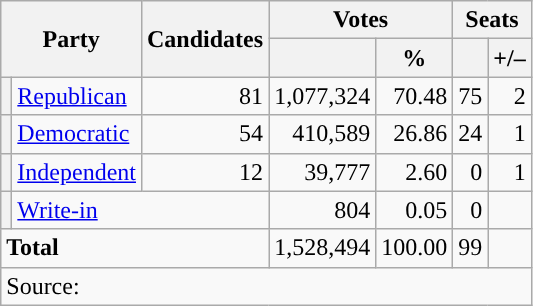<table class="wikitable">
<tr>
<th colspan="2" rowspan="2">Party</th>
<th rowspan="2">Candidates</th>
<th colspan="2">Votes</th>
<th colspan="4">Seats</th>
</tr>
<tr>
<th></th>
<th>%</th>
<th></th>
<th>+/–</th>
</tr>
<tr>
<th style="background-color:"></th>
<td><a href='#'>Republican</a></td>
<td align="right">81</td>
<td align="right">1,077,324</td>
<td align="right">70.48</td>
<td align="right">75</td>
<td align="right"> 2</td>
</tr>
<tr>
<th style="background-color:"></th>
<td><a href='#'>Democratic</a></td>
<td align="right">54</td>
<td align="right">410,589</td>
<td align="right">26.86</td>
<td align="right">24</td>
<td align="right"> 1</td>
</tr>
<tr>
<th style="background-color:"></th>
<td><a href='#'>Independent</a></td>
<td align="right">12</td>
<td align="right">39,777</td>
<td align="right">2.60</td>
<td align="right">0</td>
<td align="right"> 1</td>
</tr>
<tr>
<th style="background-color:"></th>
<td colspan="2" align="left"><a href='#'>Write-in</a></td>
<td align="right">804</td>
<td align="right">0.05</td>
<td align="right">0</td>
<td align="right"></td>
</tr>
<tr>
<td colspan="3" align="left"><strong>Total</strong></td>
<td align="right">1,528,494</td>
<td align="right">100.00</td>
<td align="right">99</td>
<td align="right"></td>
</tr>
<tr>
<td colspan="10">Source: </td>
</tr>
</table>
